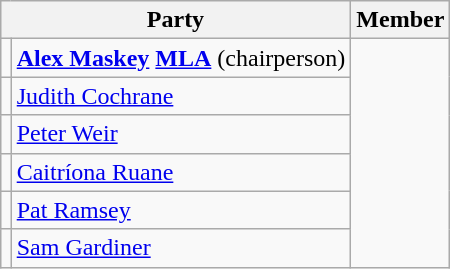<table class="wikitable"  style="margin: 1em auto 1em auto" border="1">
<tr>
<th colspan="2" scope="col">Party</th>
<th scope="col">Member</th>
</tr>
<tr>
<td></td>
<td><strong><a href='#'>Alex Maskey</a> <a href='#'>MLA</a></strong> (chairperson)</td>
</tr>
<tr>
<td></td>
<td><a href='#'>Judith Cochrane</a></td>
</tr>
<tr>
<td></td>
<td><a href='#'>Peter Weir</a></td>
</tr>
<tr>
<td></td>
<td><a href='#'>Caitríona Ruane</a></td>
</tr>
<tr>
<td></td>
<td><a href='#'>Pat Ramsey</a></td>
</tr>
<tr>
<td></td>
<td><a href='#'>Sam Gardiner</a></td>
</tr>
</table>
